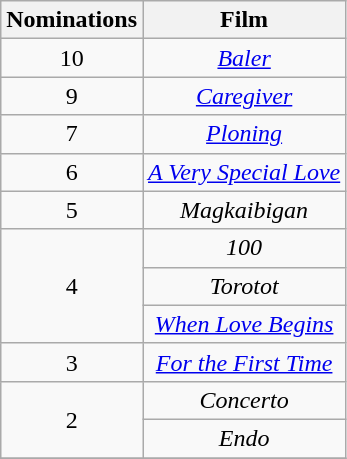<table class="wikitable" style="text-align:center;">
<tr>
<th scope="col" width="55">Nominations</th>
<th scope="col" align="center">Film</th>
</tr>
<tr>
<td style="text-align:center">10</td>
<td><em><a href='#'>Baler</a></em></td>
</tr>
<tr>
<td style="text-align:center">9</td>
<td><em><a href='#'>Caregiver</a></em></td>
</tr>
<tr>
<td style="text-align:center">7</td>
<td><em><a href='#'>Ploning</a></em></td>
</tr>
<tr>
<td style="text-align:center">6</td>
<td><em><a href='#'>A Very Special Love</a></em></td>
</tr>
<tr>
<td style="text-align:center">5</td>
<td><em>Magkaibigan</em></td>
</tr>
<tr>
<td rowspan=3 style="text-align:center">4</td>
<td><em>100</em></td>
</tr>
<tr>
<td><em>Torotot</em></td>
</tr>
<tr>
<td><em><a href='#'>When Love Begins</a></em></td>
</tr>
<tr>
<td style="text-align:center">3</td>
<td><em><a href='#'>For the First Time</a></em></td>
</tr>
<tr>
<td rowspan=2 style="text-align:center">2</td>
<td><em>Concerto</em></td>
</tr>
<tr>
<td><em>Endo</em></td>
</tr>
<tr>
</tr>
</table>
